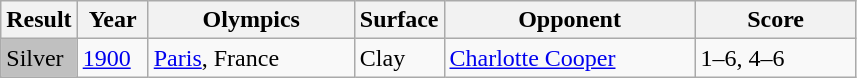<table class="wikitable">
<tr>
<th style="width:40px">Result</th>
<th style="width:40px">Year</th>
<th style="width:130px">Olympics</th>
<th style="width:50px">Surface</th>
<th style="width:160px">Opponent</th>
<th style="width:100px" class="unsortable">Score</th>
</tr>
<tr>
<td style="background:silver;">Silver</td>
<td><a href='#'>1900</a></td>
<td><a href='#'>Paris</a>, France</td>
<td>Clay</td>
<td> <a href='#'>Charlotte Cooper</a></td>
<td>1–6, 4–6</td>
</tr>
</table>
